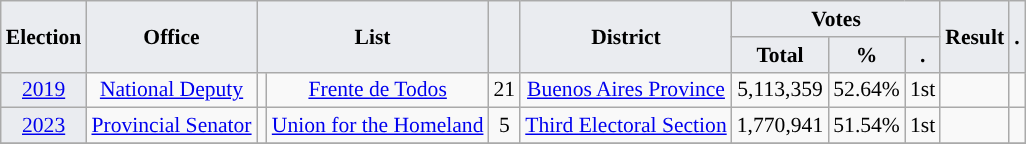<table class="wikitable" style="font-size:90%; text-align:center;">
<tr>
<th style="background-color:#EAECF0;" rowspan=2>Election</th>
<th style="background-color:#EAECF0;" rowspan=2>Office</th>
<th style="background-color:#EAECF0;" colspan=2 rowspan=2>List</th>
<th style="background-color:#EAECF0;" rowspan=2></th>
<th style="background-color:#EAECF0;" rowspan=2>District</th>
<th style="background-color:#EAECF0;" colspan=3>Votes</th>
<th style="background-color:#EAECF0;" rowspan=2>Result</th>
<th style="background-color:#EAECF0;" rowspan=2>.</th>
</tr>
<tr>
<th style="background-color:#EAECF0;">Total</th>
<th style="background-color:#EAECF0;">%</th>
<th style="background-color:#EAECF0;">.</th>
</tr>
<tr>
<td style="background-color:#EAECF0;"><a href='#'>2019</a></td>
<td><a href='#'>National Deputy</a></td>
<td style="background-color:"></td>
<td><a href='#'>Frente de Todos</a></td>
<td>21</td>
<td><a href='#'>Buenos Aires Province</a></td>
<td>5,113,359</td>
<td>52.64%</td>
<td>1st</td>
<td></td>
<td></td>
</tr>
<tr>
<td style="background-color:#EAECF0;"><a href='#'>2023</a></td>
<td><a href='#'>Provincial Senator</a></td>
<td style="background-color:"></td>
<td><a href='#'>Union for the Homeland</a></td>
<td>5</td>
<td><a href='#'>Third Electoral Section</a></td>
<td>1,770,941</td>
<td>51.54%</td>
<td>1st</td>
<td></td>
<td></td>
</tr>
<tr>
</tr>
</table>
